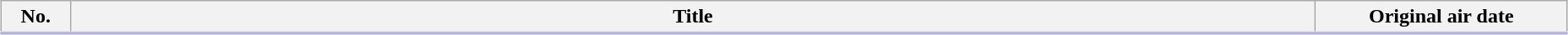<table class="wikitable" style="width:98%; margin:auto; background:#FFF;">
<tr style="border-bottom: 3px solid #CCF;">
<th style="width:3em;">No.</th>
<th>Title</th>
<th style="width:12em;">Original air date</th>
</tr>
<tr>
</tr>
</table>
